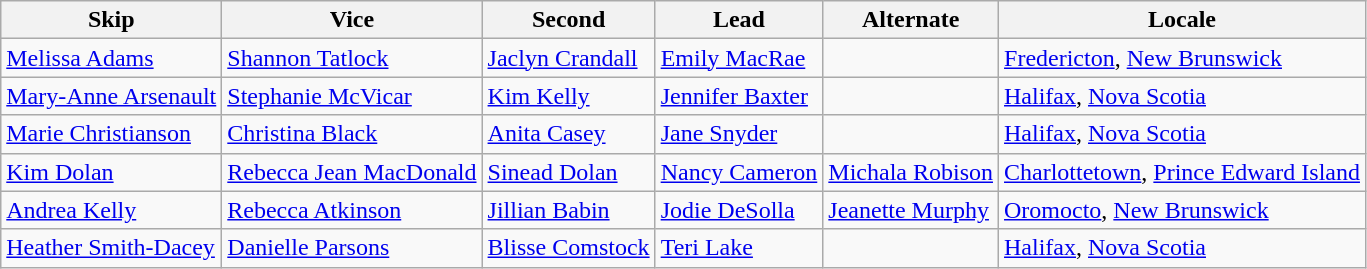<table class="wikitable">
<tr>
<th>Skip</th>
<th>Vice</th>
<th>Second</th>
<th>Lead</th>
<th>Alternate</th>
<th>Locale</th>
</tr>
<tr>
<td><a href='#'>Melissa Adams</a></td>
<td><a href='#'>Shannon Tatlock</a></td>
<td><a href='#'>Jaclyn Crandall</a></td>
<td><a href='#'>Emily MacRae</a></td>
<td></td>
<td> <a href='#'>Fredericton</a>, <a href='#'>New Brunswick</a></td>
</tr>
<tr>
<td><a href='#'>Mary-Anne Arsenault</a></td>
<td><a href='#'>Stephanie McVicar</a></td>
<td><a href='#'>Kim Kelly</a></td>
<td><a href='#'>Jennifer Baxter</a></td>
<td></td>
<td> <a href='#'>Halifax</a>, <a href='#'>Nova Scotia</a></td>
</tr>
<tr>
<td><a href='#'>Marie Christianson</a></td>
<td><a href='#'>Christina Black</a></td>
<td><a href='#'>Anita Casey</a></td>
<td><a href='#'>Jane Snyder</a></td>
<td></td>
<td> <a href='#'>Halifax</a>, <a href='#'>Nova Scotia</a></td>
</tr>
<tr>
<td><a href='#'>Kim Dolan</a></td>
<td><a href='#'>Rebecca Jean MacDonald</a></td>
<td><a href='#'>Sinead Dolan</a></td>
<td><a href='#'>Nancy Cameron</a></td>
<td><a href='#'>Michala Robison</a></td>
<td> <a href='#'>Charlottetown</a>, <a href='#'>Prince Edward Island</a></td>
</tr>
<tr>
<td><a href='#'>Andrea Kelly</a></td>
<td><a href='#'>Rebecca Atkinson</a></td>
<td><a href='#'>Jillian Babin</a></td>
<td><a href='#'>Jodie DeSolla</a></td>
<td><a href='#'>Jeanette Murphy</a></td>
<td> <a href='#'>Oromocto</a>, <a href='#'>New Brunswick</a></td>
</tr>
<tr>
<td><a href='#'>Heather Smith-Dacey</a></td>
<td><a href='#'>Danielle Parsons</a></td>
<td><a href='#'>Blisse Comstock</a></td>
<td><a href='#'>Teri Lake</a></td>
<td></td>
<td> <a href='#'>Halifax</a>, <a href='#'>Nova Scotia</a></td>
</tr>
</table>
